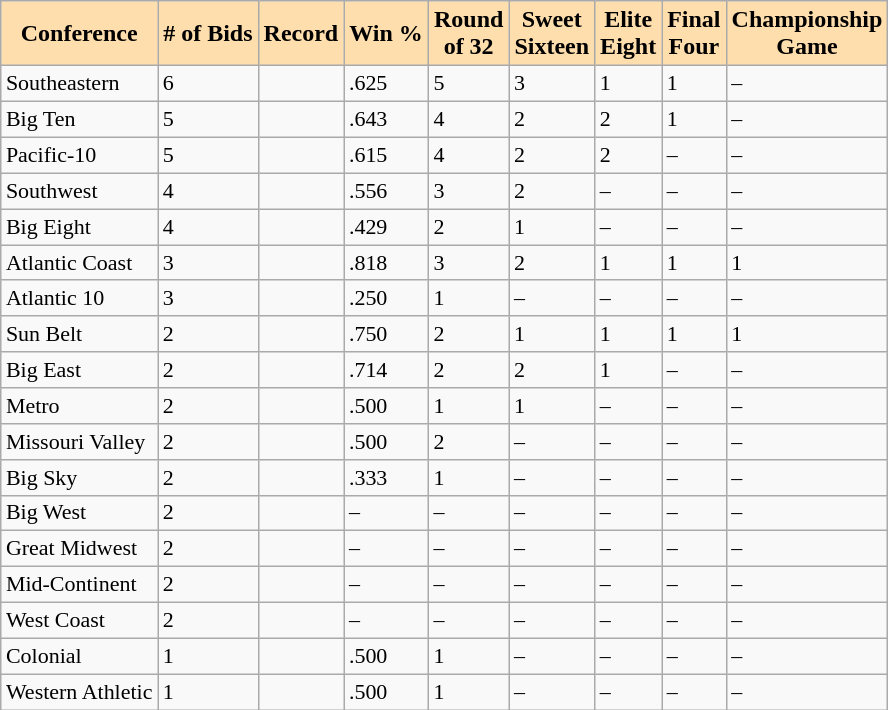<table class="wikitable sortable">
<tr>
<th style="background-color:#FFDEAD;">Conference</th>
<th style="background-color:#FFDEAD;"># of Bids</th>
<th style="background-color:#FFDEAD;">Record</th>
<th style="background-color:#FFDEAD;">Win %</th>
<th style="background-color:#FFDEAD;">Round<br> of 32</th>
<th style="background-color:#FFDEAD;">Sweet<br> Sixteen</th>
<th style="background-color:#FFDEAD;">Elite<br> Eight</th>
<th style="background-color:#FFDEAD;">Final<br> Four</th>
<th style="background-color:#FFDEAD;">Championship<br> Game</th>
</tr>
<tr style="font-size:11pt"   valign="bottom">
<td height="15">Southeastern</td>
<td>6</td>
<td></td>
<td>.625</td>
<td>5</td>
<td>3</td>
<td>1</td>
<td>1</td>
<td>–</td>
</tr>
<tr style="font-size:11pt"  valign="bottom">
<td height="15">Big Ten</td>
<td>5</td>
<td></td>
<td>.643</td>
<td>4</td>
<td>2</td>
<td>2</td>
<td>1</td>
<td>–</td>
</tr>
<tr style="font-size:11pt"  valign="bottom">
<td height="15">Pacific-10</td>
<td>5</td>
<td></td>
<td>.615</td>
<td>4</td>
<td>2</td>
<td>2</td>
<td>–</td>
<td>–</td>
</tr>
<tr style="font-size:11pt"  valign="bottom">
<td height="15">Southwest</td>
<td>4</td>
<td></td>
<td>.556</td>
<td>3</td>
<td>2</td>
<td>–</td>
<td>–</td>
<td>–</td>
</tr>
<tr style="font-size:11pt"  valign="bottom">
<td height="15">Big Eight</td>
<td>4</td>
<td></td>
<td>.429</td>
<td>2</td>
<td>1</td>
<td>–</td>
<td>–</td>
<td>–</td>
</tr>
<tr style="font-size:11pt"  valign="bottom">
<td height="15">Atlantic Coast</td>
<td>3</td>
<td></td>
<td>.818</td>
<td>3</td>
<td>2</td>
<td>1</td>
<td>1</td>
<td>1</td>
</tr>
<tr style="font-size:11pt"  valign="bottom">
<td height="15">Atlantic 10</td>
<td>3</td>
<td></td>
<td>.250</td>
<td>1</td>
<td>–</td>
<td>–</td>
<td>–</td>
<td>–</td>
</tr>
<tr style="font-size:11pt"  valign="bottom">
<td height="15">Sun Belt</td>
<td>2</td>
<td></td>
<td>.750</td>
<td>2</td>
<td>1</td>
<td>1</td>
<td>1</td>
<td>1</td>
</tr>
<tr style="font-size:11pt"  valign="bottom">
<td height="15">Big East</td>
<td>2</td>
<td></td>
<td>.714</td>
<td>2</td>
<td>2</td>
<td>1</td>
<td>–</td>
<td>–</td>
</tr>
<tr style="font-size:11pt"  valign="bottom">
<td height="15">Metro</td>
<td>2</td>
<td></td>
<td>.500</td>
<td>1</td>
<td>1</td>
<td>–</td>
<td>–</td>
<td>–</td>
</tr>
<tr style="font-size:11pt"  valign="bottom">
<td height="15">Missouri Valley</td>
<td>2</td>
<td></td>
<td>.500</td>
<td>2</td>
<td>–</td>
<td>–</td>
<td>–</td>
<td>–</td>
</tr>
<tr style="font-size:11pt"  valign="bottom">
<td height="15">Big Sky</td>
<td>2</td>
<td></td>
<td>.333</td>
<td>1</td>
<td>–</td>
<td>–</td>
<td>–</td>
<td>–</td>
</tr>
<tr style="font-size:11pt"  valign="bottom">
<td height="15">Big West</td>
<td>2</td>
<td></td>
<td>–</td>
<td>–</td>
<td>–</td>
<td>–</td>
<td>–</td>
<td>–</td>
</tr>
<tr style="font-size:11pt"  valign="bottom">
<td height="15">Great Midwest</td>
<td>2</td>
<td></td>
<td>–</td>
<td>–</td>
<td>–</td>
<td>–</td>
<td>–</td>
<td>–</td>
</tr>
<tr style="font-size:11pt"  valign="bottom">
<td height="15">Mid-Continent</td>
<td>2</td>
<td></td>
<td>–</td>
<td>–</td>
<td>–</td>
<td>–</td>
<td>–</td>
<td>–</td>
</tr>
<tr style="font-size:11pt"  valign="bottom">
<td height="15">West Coast</td>
<td>2</td>
<td></td>
<td>–</td>
<td>–</td>
<td>–</td>
<td>–</td>
<td>–</td>
<td>–</td>
</tr>
<tr style="font-size:11pt"  valign="bottom">
<td height="15">Colonial</td>
<td>1</td>
<td></td>
<td>.500</td>
<td>1</td>
<td>–</td>
<td>–</td>
<td>–</td>
<td>–</td>
</tr>
<tr style="font-size:11pt"  valign="bottom">
<td height="15">Western  Athletic</td>
<td>1</td>
<td></td>
<td>.500</td>
<td>1</td>
<td>–</td>
<td>–</td>
<td>–</td>
<td>–</td>
</tr>
</table>
